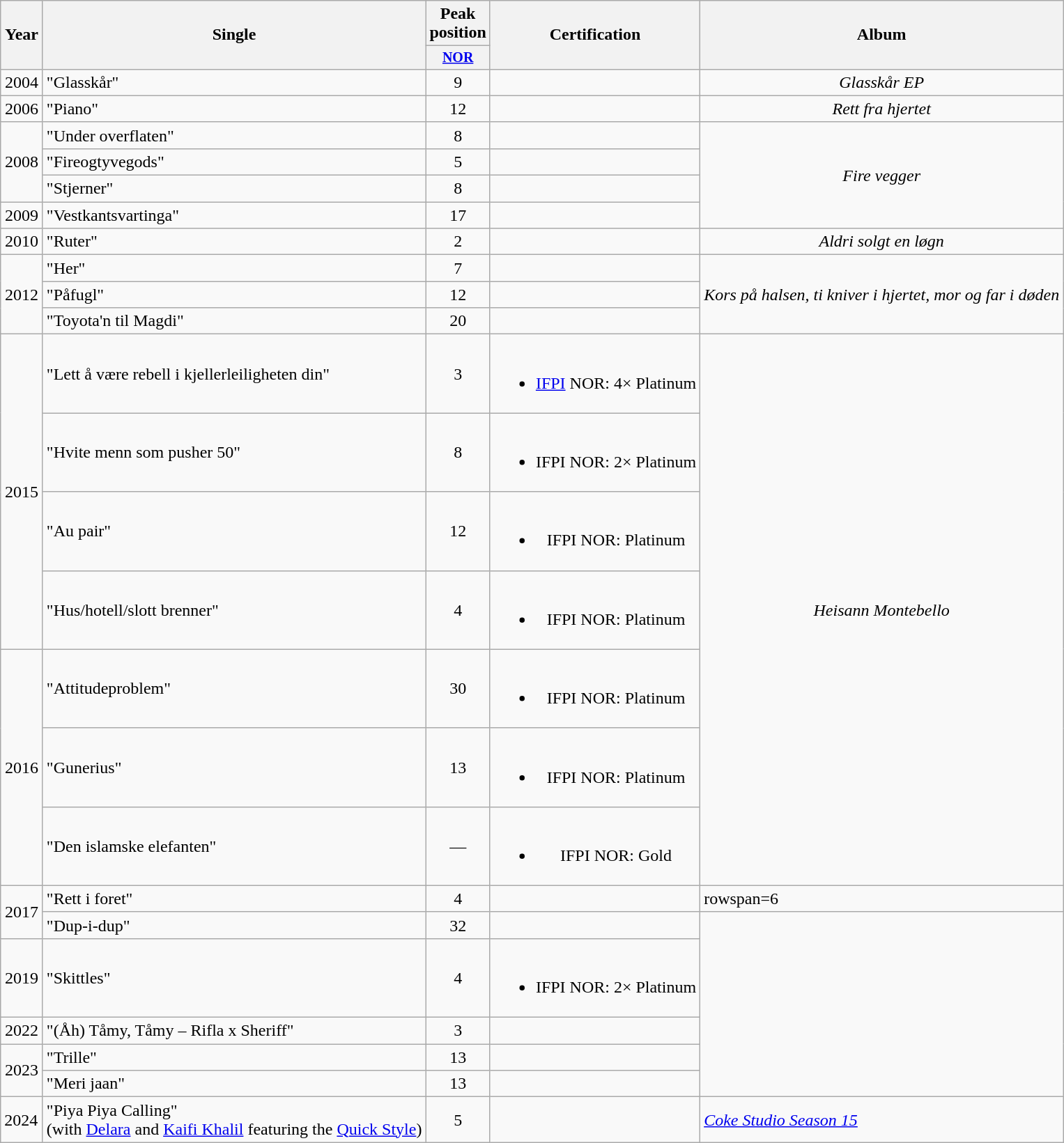<table class="wikitable">
<tr>
<th width="33" rowspan="2" style="text-align:center;">Year</th>
<th rowspan="2">Single</th>
<th colspan="1">Peak <br>position</th>
<th rowspan="2">Certification</th>
<th rowspan="2">Album</th>
</tr>
<tr style="font-size:smaller">
<th align="center"><a href='#'>NOR</a><br></th>
</tr>
<tr>
<td align="center">2004</td>
<td>"Glasskår"</td>
<td align="center">9</td>
<td align="center"></td>
<td align="center"><em>Glasskår EP</em></td>
</tr>
<tr>
<td align="center">2006</td>
<td>"Piano"</td>
<td align="center">12</td>
<td align="center"></td>
<td align="center"><em>Rett fra hjertet</em></td>
</tr>
<tr>
<td align="center" rowspan=3>2008</td>
<td>"Under overflaten"</td>
<td align="center">8</td>
<td align="center"></td>
<td align="center" rowspan=4><em>Fire vegger</em></td>
</tr>
<tr>
<td>"Fireogtyvegods"</td>
<td align="center">5</td>
<td align="center"></td>
</tr>
<tr>
<td>"Stjerner"</td>
<td align="center">8</td>
<td align="center"></td>
</tr>
<tr>
<td align="center">2009</td>
<td>"Vestkantsvartinga"</td>
<td align="center">17</td>
<td align="center"></td>
</tr>
<tr>
<td align="center">2010</td>
<td>"Ruter" </td>
<td align="center">2</td>
<td align="center"></td>
<td align="center"><em>Aldri solgt en løgn</em></td>
</tr>
<tr>
<td align="center" rowspan=3>2012</td>
<td>"Her"</td>
<td align="center">7</td>
<td align="center"></td>
<td align="center" rowspan=3><em>Kors på halsen, ti kniver i hjertet, mor og far i døden</em></td>
</tr>
<tr>
<td>"Påfugl" </td>
<td align="center">12</td>
<td align="center"></td>
</tr>
<tr>
<td>"Toyota'n til Magdi"</td>
<td align="center">20</td>
<td align="center"></td>
</tr>
<tr>
<td align="center" rowspan=4>2015</td>
<td>"Lett å være rebell i kjellerleiligheten din"</td>
<td align="center">3</td>
<td align="center"><br><ul><li><a href='#'>IFPI</a> NOR: 4× Platinum</li></ul></td>
<td align="center" rowspan=7><em>Heisann Montebello</em></td>
</tr>
<tr>
<td>"Hvite menn som pusher 50"</td>
<td align="center">8</td>
<td align="center"><br><ul><li>IFPI NOR: 2× Platinum</li></ul></td>
</tr>
<tr>
<td>"Au pair"</td>
<td align="center">12</td>
<td align="center"><br><ul><li>IFPI NOR: Platinum</li></ul></td>
</tr>
<tr>
<td>"Hus/hotell/slott brenner"</td>
<td align="center">4</td>
<td align="center"><br><ul><li>IFPI NOR: Platinum</li></ul></td>
</tr>
<tr>
<td align="center" rowspan=3>2016</td>
<td>"Attitudeproblem"</td>
<td align="center">30</td>
<td align="center"><br><ul><li>IFPI NOR: Platinum</li></ul></td>
</tr>
<tr>
<td>"Gunerius"</td>
<td align="center">13<br></td>
<td align="center"><br><ul><li>IFPI NOR: Platinum</li></ul></td>
</tr>
<tr>
<td>"Den islamske elefanten"</td>
<td align="center">—</td>
<td align="center"><br><ul><li>IFPI NOR: Gold</li></ul></td>
</tr>
<tr>
<td align="center" rowspan=2>2017</td>
<td>"Rett i foret"</td>
<td align="center">4<br></td>
<td align="center"></td>
<td>rowspan=6 </td>
</tr>
<tr>
<td>"Dup-i-dup"</td>
<td align="center">32<br></td>
<td align="center"></td>
</tr>
<tr>
<td align="center">2019</td>
<td>"Skittles"</td>
<td align="center">4<br></td>
<td align="center"><br><ul><li>IFPI NOR: 2× Platinum</li></ul></td>
</tr>
<tr>
<td align="center">2022</td>
<td>"(Åh) Tåmy, Tåmy – Rifla x Sheriff"<br></td>
<td align="center">3<br></td>
<td align="center"></td>
</tr>
<tr>
<td align="center" rowspan="2">2023</td>
<td>"Trille"<br></td>
<td align="center">13<br></td>
<td align="center"></td>
</tr>
<tr>
<td>"Meri jaan"<br></td>
<td align="center">13<br></td>
<td align="center"></td>
</tr>
<tr>
<td>2024</td>
<td>"Piya Piya Calling"<br>(with <a href='#'>Delara</a> and <a href='#'>Kaifi Khalil</a> featuring the <a href='#'>Quick Style</a>)</td>
<td align="center">5</td>
<td></td>
<td><em><a href='#'>Coke Studio Season 15</a></em></td>
</tr>
</table>
